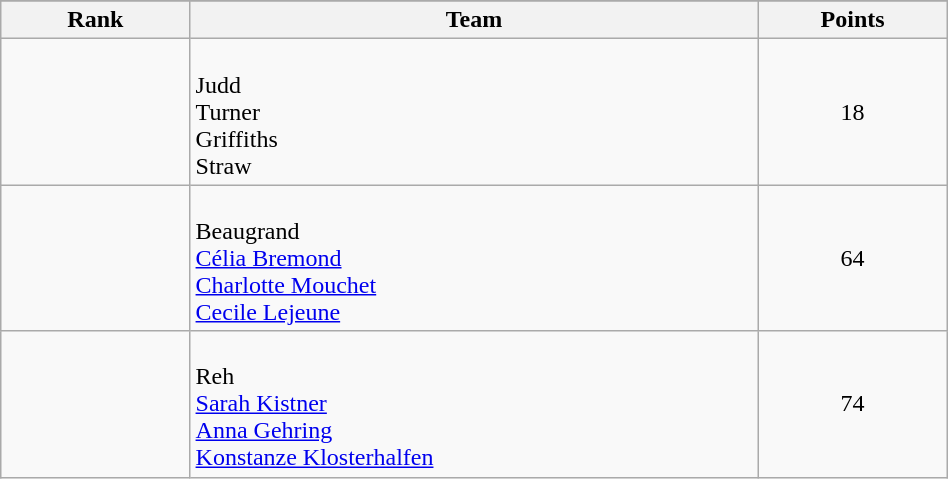<table class="wikitable" style="text-align:center;" width="50%">
<tr>
</tr>
<tr>
<th width=10%>Rank</th>
<th width=30%>Team</th>
<th width=10%>Points</th>
</tr>
<tr>
<td></td>
<td align="left"><br>Judd<br>Turner<br>Griffiths<br>Straw</td>
<td>18</td>
</tr>
<tr>
<td></td>
<td align="left"><br>Beaugrand<br><a href='#'>Célia Bremond</a><br><a href='#'>Charlotte Mouchet</a><br><a href='#'>Cecile Lejeune</a></td>
<td>64</td>
</tr>
<tr>
<td></td>
<td align="left"><br>Reh<br><a href='#'>Sarah Kistner</a><br><a href='#'>Anna Gehring</a><br><a href='#'>Konstanze Klosterhalfen</a></td>
<td>74</td>
</tr>
</table>
